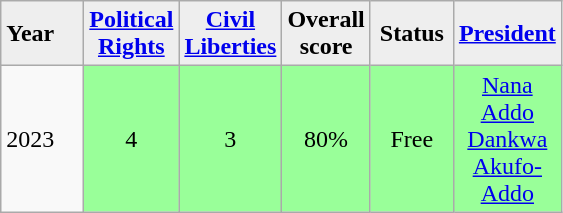<table class="wikitable sortable" style="border-collapse:collapse;">
<tr style="background:#eee; font-weight:bold; text-align:center;">
<td style="width:3em; text-align:left;">Year</td>
<td style="width:3em;"><a href='#'>Political Rights</a></td>
<td style="width:3em;"><a href='#'>Civil Liberties</a></td>
<td style="width:3em;">Overall score</td>
<td style="width:3em;">Status</td>
<td style="width:3em;"><a href='#'>President</a></td>
</tr>
<tr align=center>
<td align=left>2023</td>
<td style="background:#9f9;">4</td>
<td rowspan="2" style="background:#9f9;">3</td>
<td rowspan="3" style="background:#9f9;">80%</td>
<td rowspan="5" style="background:#9f9;">Free</td>
<td style="background:#9f9;"><a href='#'>Nana Addo Dankwa Akufo-Addo</a></td>
</tr>
</table>
